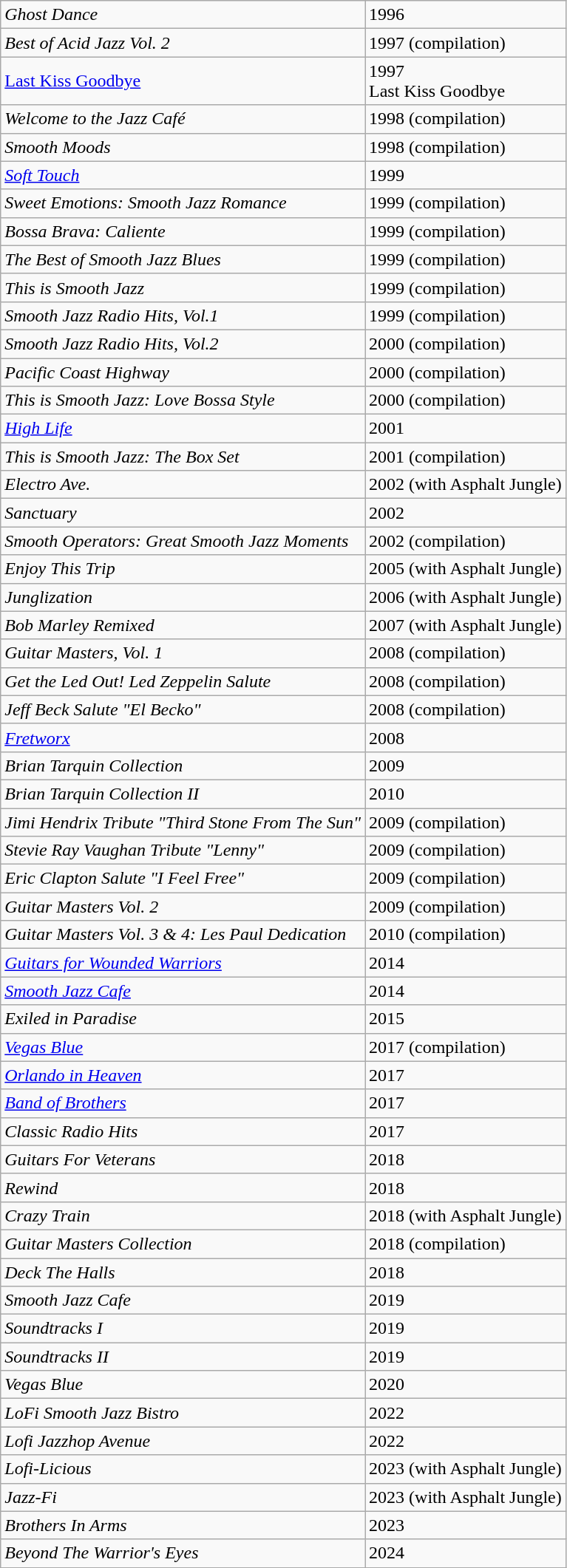<table class="wikitable">
<tr>
<td><em>Ghost Dance</em></td>
<td>1996</td>
</tr>
<tr>
<td><em>Best of Acid Jazz Vol. 2</em></td>
<td>1997 (compilation)</td>
</tr>
<tr>
<td><a href='#'>Last Kiss Goodbye</a></td>
<td>1997<br>Last Kiss Goodbye</td>
</tr>
<tr>
<td><em>Welcome to the Jazz Café</em></td>
<td>1998 (compilation)</td>
</tr>
<tr>
<td><em>Smooth Moods</em></td>
<td>1998 (compilation)</td>
</tr>
<tr>
<td><em><a href='#'>Soft Touch</a></em></td>
<td>1999</td>
</tr>
<tr>
<td><em>Sweet Emotions: Smooth Jazz Romance</em></td>
<td>1999 (compilation)</td>
</tr>
<tr>
<td><em>Bossa Brava: Caliente</em></td>
<td>1999 (compilation)</td>
</tr>
<tr>
<td><em>The Best of Smooth Jazz Blues</em></td>
<td>1999 (compilation)</td>
</tr>
<tr>
<td><em>This is Smooth Jazz</em></td>
<td>1999 (compilation)</td>
</tr>
<tr>
<td><em>Smooth Jazz Radio Hits, Vol.1</em></td>
<td>1999 (compilation)</td>
</tr>
<tr>
<td><em>Smooth Jazz Radio Hits, Vol.2</em></td>
<td>2000 (compilation)</td>
</tr>
<tr>
<td><em>Pacific Coast Highway</em></td>
<td>2000 (compilation)</td>
</tr>
<tr>
<td><em>This is Smooth Jazz: Love Bossa Style</em></td>
<td>2000 (compilation)</td>
</tr>
<tr>
<td><em><a href='#'>High Life</a></em></td>
<td>2001</td>
</tr>
<tr>
<td><em>This is Smooth Jazz: The Box Set</em></td>
<td>2001 (compilation)</td>
</tr>
<tr>
<td><em>Electro Ave.</em></td>
<td>2002 (with Asphalt Jungle)</td>
</tr>
<tr>
<td><em>Sanctuary</em></td>
<td>2002</td>
</tr>
<tr>
<td><em>Smooth Operators: Great Smooth Jazz Moments</em></td>
<td>2002 (compilation)</td>
</tr>
<tr>
<td><em>Enjoy This Trip</em></td>
<td>2005 (with Asphalt Jungle)</td>
</tr>
<tr>
<td><em>Junglization</em></td>
<td>2006 (with Asphalt Jungle)</td>
</tr>
<tr>
<td><em>Bob Marley Remixed</em></td>
<td>2007 (with Asphalt Jungle)</td>
</tr>
<tr>
<td><em>Guitar Masters, Vol. 1</em></td>
<td>2008 (compilation)</td>
</tr>
<tr>
<td><em>Get the Led Out! Led Zeppelin Salute</em></td>
<td>2008 (compilation)</td>
</tr>
<tr>
<td><em>Jeff Beck Salute "El Becko"</em></td>
<td>2008 (compilation)</td>
</tr>
<tr>
<td><em><a href='#'>Fretworx</a></em></td>
<td>2008</td>
</tr>
<tr>
<td><em>Brian Tarquin Collection</em></td>
<td>2009</td>
</tr>
<tr>
<td><em>Brian Tarquin Collection II</em></td>
<td>2010</td>
</tr>
<tr>
<td><em>Jimi Hendrix Tribute "Third Stone From The Sun"</em></td>
<td>2009 (compilation)</td>
</tr>
<tr>
<td><em>Stevie Ray Vaughan Tribute "Lenny"</em></td>
<td>2009 (compilation)</td>
</tr>
<tr>
<td><em>Eric Clapton Salute "I Feel Free"</em></td>
<td>2009 (compilation)</td>
</tr>
<tr>
<td><em>Guitar Masters Vol. 2</em></td>
<td>2009 (compilation)</td>
</tr>
<tr>
<td><em>Guitar Masters Vol. 3 & 4: Les Paul Dedication</em></td>
<td>2010 (compilation)</td>
</tr>
<tr>
<td><em><a href='#'>Guitars for Wounded Warriors</a></em></td>
<td>2014</td>
</tr>
<tr>
<td><em><a href='#'>Smooth Jazz Cafe</a></em> </td>
<td>2014</td>
</tr>
<tr>
<td><em>Exiled in Paradise</em></td>
<td>2015</td>
</tr>
<tr>
<td><em><a href='#'>Vegas Blue</a></em></td>
<td>2017 (compilation)</td>
</tr>
<tr>
<td><em><a href='#'>Orlando in Heaven</a></em></td>
<td>2017</td>
</tr>
<tr>
<td><em><a href='#'>Band of Brothers</a></em></td>
<td>2017</td>
</tr>
<tr>
<td><em>Classic Radio Hits</em></td>
<td>2017</td>
</tr>
<tr>
<td><em>Guitars For Veterans</em></td>
<td>2018</td>
</tr>
<tr>
<td><em>Rewind</em></td>
<td>2018</td>
</tr>
<tr>
<td><em>Crazy Train</em></td>
<td>2018 (with Asphalt Jungle)</td>
</tr>
<tr>
<td><em>Guitar Masters Collection</em></td>
<td>2018 (compilation)</td>
</tr>
<tr>
<td><em>Deck The Halls</em></td>
<td>2018</td>
</tr>
<tr>
<td><em>Smooth Jazz Cafe</em></td>
<td>2019</td>
</tr>
<tr>
<td><em>Soundtracks I</em></td>
<td>2019</td>
</tr>
<tr>
<td><em>Soundtracks II</em></td>
<td>2019</td>
</tr>
<tr>
<td><em>Vegas Blue</em></td>
<td>2020</td>
</tr>
<tr>
<td><em>LoFi Smooth Jazz Bistro</em></td>
<td>2022</td>
</tr>
<tr>
<td><em>Lofi Jazzhop Avenue</em></td>
<td>2022</td>
</tr>
<tr>
<td><em>Lofi-Licious</em></td>
<td>2023  (with Asphalt Jungle)</td>
</tr>
<tr>
<td><em>Jazz-Fi</em></td>
<td>2023  (with Asphalt Jungle)</td>
</tr>
<tr>
<td><em>Brothers In Arms</em> </td>
<td>2023</td>
</tr>
<tr>
<td><em>Beyond The Warrior's Eyes</em> </td>
<td>2024</td>
</tr>
</table>
